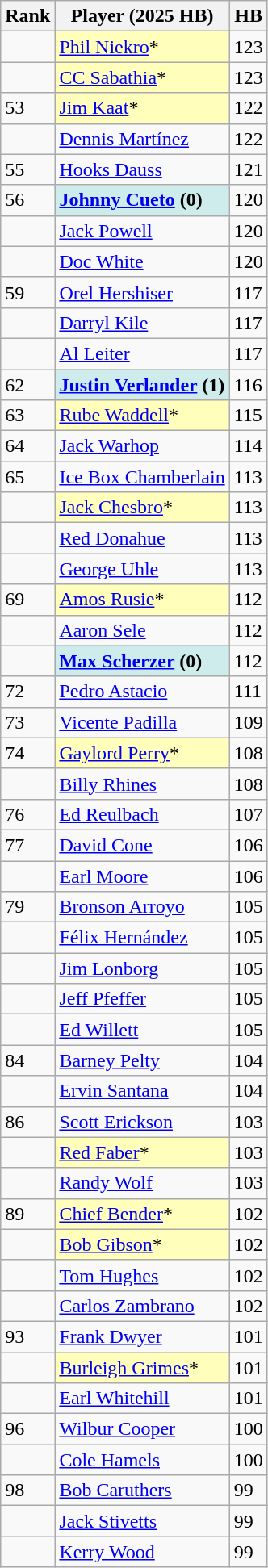<table class="wikitable" style="float:left;">
<tr>
<th>Rank</th>
<th>Player (2025 HB)</th>
<th>HB</th>
</tr>
<tr>
<td></td>
<td style="background:#ffffbb;"><a href='#'>Phil Niekro</a>*</td>
<td>123</td>
</tr>
<tr>
<td></td>
<td style="background:#ffffbb;"><a href='#'>CC Sabathia</a>*</td>
<td>123</td>
</tr>
<tr>
<td>53</td>
<td style="background:#ffffbb;"><a href='#'>Jim Kaat</a>*</td>
<td>122</td>
</tr>
<tr>
<td></td>
<td><a href='#'>Dennis Martínez</a></td>
<td>122</td>
</tr>
<tr>
<td>55</td>
<td><a href='#'>Hooks Dauss</a></td>
<td>121</td>
</tr>
<tr>
<td>56</td>
<td style="background:#cfecec;"><strong><a href='#'>Johnny Cueto</a> (0)</strong></td>
<td>120</td>
</tr>
<tr>
<td></td>
<td><a href='#'>Jack Powell</a></td>
<td>120</td>
</tr>
<tr>
<td></td>
<td><a href='#'>Doc White</a></td>
<td>120</td>
</tr>
<tr>
<td>59</td>
<td><a href='#'>Orel Hershiser</a></td>
<td>117</td>
</tr>
<tr>
<td></td>
<td><a href='#'>Darryl Kile</a></td>
<td>117</td>
</tr>
<tr>
<td></td>
<td><a href='#'>Al Leiter</a></td>
<td>117</td>
</tr>
<tr>
<td>62</td>
<td style="background:#cfecec;"><strong><a href='#'>Justin Verlander</a> (1)</strong></td>
<td>116</td>
</tr>
<tr>
<td>63</td>
<td style="background:#ffffbb;"><a href='#'>Rube Waddell</a>*</td>
<td>115</td>
</tr>
<tr>
<td>64</td>
<td><a href='#'>Jack Warhop</a></td>
<td>114</td>
</tr>
<tr>
<td>65</td>
<td><a href='#'>Ice Box Chamberlain</a></td>
<td>113</td>
</tr>
<tr>
<td></td>
<td style="background:#ffffbb;"><a href='#'>Jack Chesbro</a>*</td>
<td>113</td>
</tr>
<tr>
<td></td>
<td><a href='#'>Red Donahue</a></td>
<td>113</td>
</tr>
<tr>
<td></td>
<td><a href='#'>George Uhle</a></td>
<td>113</td>
</tr>
<tr>
<td>69</td>
<td style="background:#ffffbb;"><a href='#'>Amos Rusie</a>*</td>
<td>112</td>
</tr>
<tr>
<td></td>
<td><a href='#'>Aaron Sele</a></td>
<td>112</td>
</tr>
<tr>
<td></td>
<td style="background:#cfecec;"><strong><a href='#'>Max Scherzer</a> (0)</strong></td>
<td>112</td>
</tr>
<tr>
<td>72</td>
<td><a href='#'>Pedro Astacio</a></td>
<td>111</td>
</tr>
<tr>
<td>73</td>
<td><a href='#'>Vicente Padilla</a></td>
<td>109</td>
</tr>
<tr>
<td>74</td>
<td style="background:#ffffbb;"><a href='#'>Gaylord Perry</a>*</td>
<td>108</td>
</tr>
<tr>
<td></td>
<td><a href='#'>Billy Rhines</a></td>
<td>108</td>
</tr>
<tr>
<td>76</td>
<td><a href='#'>Ed Reulbach</a></td>
<td>107</td>
</tr>
<tr>
<td>77</td>
<td><a href='#'>David Cone</a></td>
<td>106</td>
</tr>
<tr>
<td></td>
<td><a href='#'>Earl Moore</a></td>
<td>106</td>
</tr>
<tr>
<td>79</td>
<td><a href='#'>Bronson Arroyo</a></td>
<td>105</td>
</tr>
<tr>
<td></td>
<td><a href='#'>Félix Hernández</a></td>
<td>105</td>
</tr>
<tr>
<td></td>
<td><a href='#'>Jim Lonborg</a></td>
<td>105</td>
</tr>
<tr>
<td></td>
<td><a href='#'>Jeff Pfeffer</a></td>
<td>105</td>
</tr>
<tr>
<td></td>
<td><a href='#'>Ed Willett</a></td>
<td>105</td>
</tr>
<tr>
<td>84</td>
<td><a href='#'>Barney Pelty</a></td>
<td>104</td>
</tr>
<tr>
<td></td>
<td><a href='#'>Ervin Santana</a></td>
<td>104</td>
</tr>
<tr>
<td>86</td>
<td><a href='#'>Scott Erickson</a></td>
<td>103</td>
</tr>
<tr>
<td></td>
<td style="background:#ffffbb;"><a href='#'>Red Faber</a>*</td>
<td>103</td>
</tr>
<tr>
<td></td>
<td><a href='#'>Randy Wolf</a></td>
<td>103</td>
</tr>
<tr>
<td>89</td>
<td style="background:#ffffbb;"><a href='#'>Chief Bender</a>*</td>
<td>102</td>
</tr>
<tr>
<td></td>
<td style="background:#ffffbb;"><a href='#'>Bob Gibson</a>*</td>
<td>102</td>
</tr>
<tr>
<td></td>
<td><a href='#'>Tom Hughes</a></td>
<td>102</td>
</tr>
<tr>
<td></td>
<td><a href='#'>Carlos Zambrano</a></td>
<td>102</td>
</tr>
<tr>
<td>93</td>
<td><a href='#'>Frank Dwyer</a></td>
<td>101</td>
</tr>
<tr>
<td></td>
<td style="background:#ffffbb;"><a href='#'>Burleigh Grimes</a>*</td>
<td>101</td>
</tr>
<tr>
<td></td>
<td><a href='#'>Earl Whitehill</a></td>
<td>101</td>
</tr>
<tr>
<td>96</td>
<td><a href='#'>Wilbur Cooper</a></td>
<td>100</td>
</tr>
<tr>
<td></td>
<td><a href='#'>Cole Hamels</a></td>
<td>100</td>
</tr>
<tr>
<td>98</td>
<td><a href='#'>Bob Caruthers</a></td>
<td>99</td>
</tr>
<tr>
<td></td>
<td><a href='#'>Jack Stivetts</a></td>
<td>99</td>
</tr>
<tr>
<td></td>
<td><a href='#'>Kerry Wood</a></td>
<td>99</td>
</tr>
</table>
